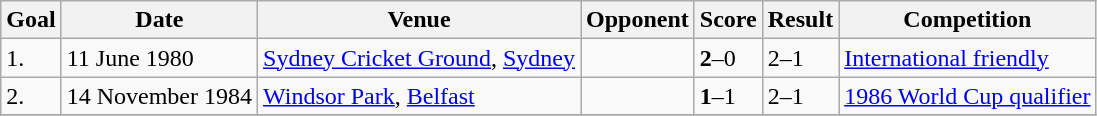<table class="wikitable">
<tr>
<th>Goal</th>
<th>Date</th>
<th>Venue</th>
<th>Opponent</th>
<th>Score</th>
<th>Result</th>
<th>Competition</th>
</tr>
<tr>
<td>1.</td>
<td>11 June 1980</td>
<td><a href='#'>Sydney Cricket Ground</a>, <a href='#'>Sydney</a></td>
<td></td>
<td><strong>2</strong>–0</td>
<td>2–1</td>
<td><a href='#'>International friendly</a></td>
</tr>
<tr>
<td>2.</td>
<td>14 November 1984</td>
<td><a href='#'>Windsor Park</a>, <a href='#'>Belfast</a></td>
<td></td>
<td><strong>1</strong>–1</td>
<td>2–1</td>
<td><a href='#'>1986 World Cup qualifier</a></td>
</tr>
<tr>
</tr>
</table>
